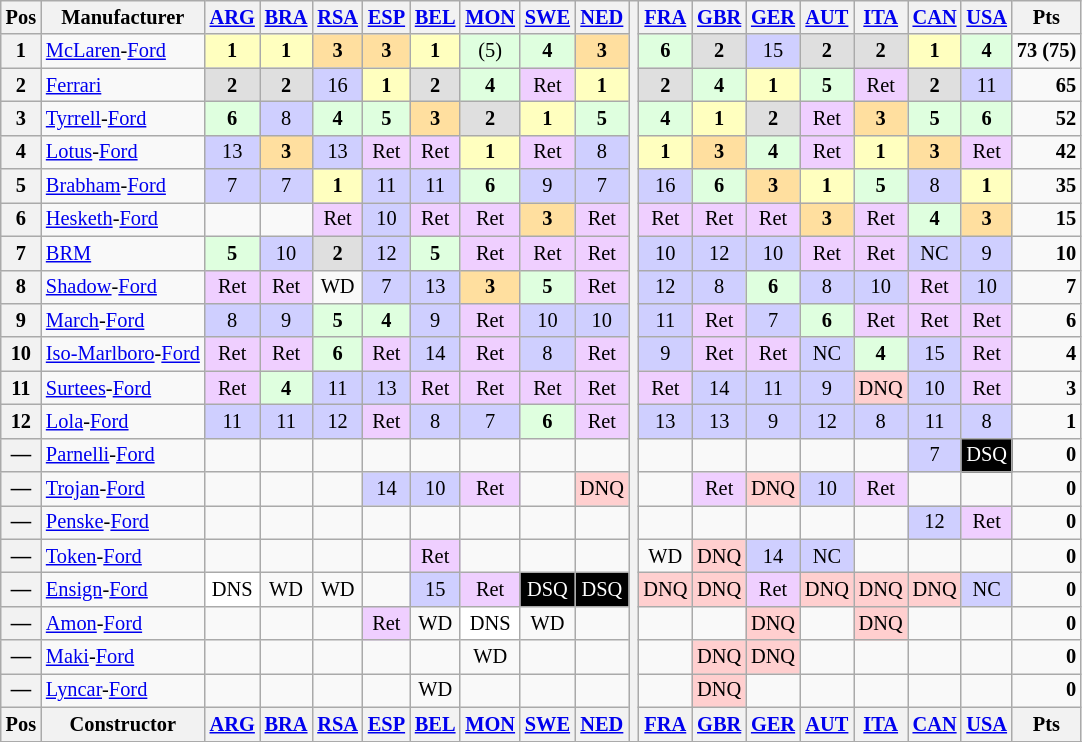<table class="wikitable" style="font-size: 85%; text-align:center;">
<tr valign="top">
<th valign="middle">Pos</th>
<th valign="middle">Manufacturer</th>
<th><a href='#'>ARG</a><br></th>
<th><a href='#'>BRA</a><br></th>
<th><a href='#'>RSA</a><br></th>
<th><a href='#'>ESP</a><br></th>
<th><a href='#'>BEL</a><br></th>
<th><a href='#'>MON</a><br></th>
<th><a href='#'>SWE</a><br></th>
<th><a href='#'>NED</a><br></th>
<th rowspan="22"></th>
<th><a href='#'>FRA</a><br></th>
<th><a href='#'>GBR</a><br></th>
<th><a href='#'>GER</a><br></th>
<th><a href='#'>AUT</a><br></th>
<th><a href='#'>ITA</a><br></th>
<th><a href='#'>CAN</a><br></th>
<th><a href='#'>USA</a><br></th>
<th valign="middle">Pts</th>
</tr>
<tr>
<th>1</th>
<td align="left"> <a href='#'>McLaren</a>-<a href='#'>Ford</a></td>
<td style="background:#ffffbf;"><strong>1</strong></td>
<td style="background:#ffffbf;"><strong>1</strong></td>
<td style="background:#ffdf9f;"><strong>3</strong></td>
<td style="background:#ffdf9f;"><strong>3</strong></td>
<td style="background:#ffffbf;"><strong>1</strong></td>
<td style="background:#dfffdf;">(5)</td>
<td style="background:#dfffdf;"><strong>4</strong></td>
<td style="background:#ffdf9f;"><strong>3</strong></td>
<td style="background:#dfffdf;"><strong>6</strong></td>
<td style="background:#dfdfdf;"><strong>2</strong></td>
<td style="background:#cfcfff;">15</td>
<td style="background:#dfdfdf;"><strong>2</strong></td>
<td style="background:#dfdfdf;"><strong>2</strong></td>
<td style="background:#ffffbf;"><strong>1</strong></td>
<td style="background:#dfffdf;"><strong>4</strong></td>
<td align="right"><strong>73 (75)</strong></td>
</tr>
<tr>
<th>2</th>
<td align="left"> <a href='#'>Ferrari</a></td>
<td style="background:#dfdfdf;"><strong>2</strong></td>
<td style="background:#dfdfdf;"><strong>2</strong></td>
<td style="background:#cfcfff;">16</td>
<td style="background:#ffffbf;"><strong>1</strong></td>
<td style="background:#dfdfdf;"><strong>2</strong></td>
<td style="background:#dfffdf;"><strong>4</strong></td>
<td style="background:#efcfff;">Ret</td>
<td style="background:#ffffbf;"><strong>1</strong></td>
<td style="background:#dfdfdf;"><strong>2</strong></td>
<td style="background:#dfffdf;"><strong>4</strong></td>
<td style="background:#ffffbf;"><strong>1</strong></td>
<td style="background:#dfffdf;"><strong>5</strong></td>
<td style="background:#efcfff;">Ret</td>
<td style="background:#dfdfdf;"><strong>2</strong></td>
<td style="background:#cfcfff;">11</td>
<td align="right"><strong>65</strong></td>
</tr>
<tr>
<th>3</th>
<td align="left"> <a href='#'>Tyrrell</a>-<a href='#'>Ford</a></td>
<td style="background:#dfffdf;"><strong>6</strong></td>
<td style="background:#cfcfff;">8</td>
<td style="background:#dfffdf;"><strong>4</strong></td>
<td style="background:#dfffdf;"><strong>5</strong></td>
<td style="background:#ffdf9f;"><strong>3</strong></td>
<td style="background:#dfdfdf;"><strong>2</strong></td>
<td style="background:#ffffbf;"><strong>1</strong></td>
<td style="background:#dfffdf;"><strong>5</strong></td>
<td style="background:#dfffdf;"><strong>4</strong></td>
<td style="background:#ffffbf;"><strong>1</strong></td>
<td style="background:#dfdfdf;"><strong>2</strong></td>
<td style="background:#efcfff;">Ret</td>
<td style="background:#ffdf9f;"><strong>3</strong></td>
<td style="background:#dfffdf;"><strong>5</strong></td>
<td style="background:#dfffdf;"><strong>6</strong></td>
<td align="right"><strong>52</strong></td>
</tr>
<tr>
<th>4</th>
<td align="left"> <a href='#'>Lotus</a>-<a href='#'>Ford</a></td>
<td style="background:#cfcfff;">13</td>
<td style="background:#ffdf9f;"><strong>3</strong></td>
<td style="background:#cfcfff;">13</td>
<td style="background:#efcfff;">Ret</td>
<td style="background:#efcfff;">Ret</td>
<td style="background:#ffffbf;"><strong>1</strong></td>
<td style="background:#efcfff;">Ret</td>
<td style="background:#cfcfff;">8</td>
<td style="background:#ffffbf;"><strong>1</strong></td>
<td style="background:#ffdf9f;"><strong>3</strong></td>
<td style="background:#dfffdf;"><strong>4</strong></td>
<td style="background:#efcfff;">Ret</td>
<td style="background:#ffffbf;"><strong>1</strong></td>
<td style="background:#ffdf9f;"><strong>3</strong></td>
<td style="background:#efcfff;">Ret</td>
<td align="right"><strong>42</strong></td>
</tr>
<tr>
<th>5</th>
<td align="left"> <a href='#'>Brabham</a>-<a href='#'>Ford</a></td>
<td style="background:#cfcfff;">7</td>
<td style="background:#cfcfff;">7</td>
<td style="background:#ffffbf;"><strong>1</strong></td>
<td style="background:#cfcfff;">11</td>
<td style="background:#cfcfff;">11</td>
<td style="background:#dfffdf;"><strong>6</strong></td>
<td style="background:#cfcfff;">9</td>
<td style="background:#cfcfff;">7</td>
<td style="background:#cfcfff;">16</td>
<td style="background:#dfffdf;"><strong>6</strong></td>
<td style="background:#ffdf9f;"><strong>3</strong></td>
<td style="background:#ffffbf;"><strong>1</strong></td>
<td style="background:#dfffdf;"><strong>5</strong></td>
<td style="background:#cfcfff;">8</td>
<td style="background:#ffffbf;"><strong>1</strong></td>
<td align="right"><strong>35</strong></td>
</tr>
<tr>
<th>6</th>
<td align="left"> <a href='#'>Hesketh</a>-<a href='#'>Ford</a></td>
<td></td>
<td></td>
<td style="background:#efcfff;">Ret</td>
<td style="background:#cfcfff;">10</td>
<td style="background:#efcfff;">Ret</td>
<td style="background:#efcfff;">Ret</td>
<td style="background:#ffdf9f;"><strong>3</strong></td>
<td style="background:#efcfff;">Ret</td>
<td style="background:#efcfff;">Ret</td>
<td style="background:#efcfff;">Ret</td>
<td style="background:#efcfff;">Ret</td>
<td style="background:#ffdf9f;"><strong>3</strong></td>
<td style="background:#efcfff;">Ret</td>
<td style="background:#dfffdf;"><strong>4</strong></td>
<td style="background:#ffdf9f;"><strong>3</strong></td>
<td align="right"><strong>15</strong></td>
</tr>
<tr>
<th>7</th>
<td align="left"> <a href='#'>BRM</a></td>
<td style="background:#dfffdf;"><strong>5</strong></td>
<td style="background:#cfcfff;">10</td>
<td style="background:#dfdfdf;"><strong>2</strong></td>
<td style="background:#cfcfff;">12</td>
<td style="background:#dfffdf;"><strong>5</strong></td>
<td style="background:#efcfff;">Ret</td>
<td style="background:#efcfff;">Ret</td>
<td style="background:#efcfff;">Ret</td>
<td style="background:#cfcfff;">10</td>
<td style="background:#cfcfff;">12</td>
<td style="background:#cfcfff;">10</td>
<td style="background:#efcfff;">Ret</td>
<td style="background:#efcfff;">Ret</td>
<td style="background:#cfcfff;">NC</td>
<td style="background:#cfcfff;">9</td>
<td align="right"><strong>10</strong></td>
</tr>
<tr>
<th>8</th>
<td align="left"> <a href='#'>Shadow</a>-<a href='#'>Ford</a></td>
<td style="background:#efcfff;">Ret</td>
<td style="background:#efcfff;">Ret</td>
<td>WD</td>
<td style="background:#cfcfff;">7</td>
<td style="background:#cfcfff;">13</td>
<td style="background:#ffdf9f;"><strong>3</strong></td>
<td style="background:#dfffdf;"><strong>5</strong></td>
<td style="background:#efcfff;">Ret</td>
<td style="background:#cfcfff;">12</td>
<td style="background:#cfcfff;">8</td>
<td style="background:#dfffdf;"><strong>6</strong></td>
<td style="background:#cfcfff;">8</td>
<td style="background:#cfcfff;">10</td>
<td style="background:#efcfff;">Ret</td>
<td style="background:#cfcfff;">10</td>
<td align="right"><strong>7</strong></td>
</tr>
<tr>
<th>9</th>
<td align="left"> <a href='#'>March</a>-<a href='#'>Ford</a></td>
<td style="background:#cfcfff;">8</td>
<td style="background:#cfcfff;">9</td>
<td style="background:#dfffdf;"><strong>5</strong></td>
<td style="background:#dfffdf;"><strong>4</strong></td>
<td style="background:#cfcfff;">9</td>
<td style="background:#efcfff;">Ret</td>
<td style="background:#cfcfff;">10</td>
<td style="background:#cfcfff;">10</td>
<td style="background:#cfcfff;">11</td>
<td style="background:#efcfff;">Ret</td>
<td style="background:#cfcfff;">7</td>
<td style="background:#dfffdf;"><strong>6</strong></td>
<td style="background:#efcfff;">Ret</td>
<td style="background:#efcfff;">Ret</td>
<td style="background:#efcfff;">Ret</td>
<td align="right"><strong>6</strong></td>
</tr>
<tr>
<th>10</th>
<td align="left"> <a href='#'>Iso-Marlboro</a>-<a href='#'>Ford</a></td>
<td style="background:#efcfff;">Ret</td>
<td style="background:#efcfff;">Ret</td>
<td style="background:#dfffdf;"><strong>6</strong></td>
<td style="background:#efcfff;">Ret</td>
<td style="background:#cfcfff;">14</td>
<td style="background:#efcfff;">Ret</td>
<td style="background:#cfcfff;">8</td>
<td style="background:#efcfff;">Ret</td>
<td style="background:#cfcfff;">9</td>
<td style="background:#efcfff;">Ret</td>
<td style="background:#efcfff;">Ret</td>
<td style="background:#cfcfff;">NC</td>
<td style="background:#dfffdf;"><strong>4</strong></td>
<td style="background:#cfcfff;">15</td>
<td style="background:#efcfff;">Ret</td>
<td align="right"><strong>4</strong></td>
</tr>
<tr>
<th>11</th>
<td align="left"> <a href='#'>Surtees</a>-<a href='#'>Ford</a></td>
<td style="background:#efcfff;">Ret</td>
<td style="background:#dfffdf;"><strong>4</strong></td>
<td style="background:#cfcfff;">11</td>
<td style="background:#cfcfff;">13</td>
<td style="background:#efcfff;">Ret</td>
<td style="background:#efcfff;">Ret</td>
<td style="background:#efcfff;">Ret</td>
<td style="background:#efcfff;">Ret</td>
<td style="background:#efcfff;">Ret</td>
<td style="background:#cfcfff;">14</td>
<td style="background:#cfcfff;">11</td>
<td style="background:#cfcfff;">9</td>
<td style="background:#ffcfcf;">DNQ</td>
<td style="background:#cfcfff;">10</td>
<td style="background:#efcfff;">Ret</td>
<td align="right"><strong>3</strong></td>
</tr>
<tr>
<th>12</th>
<td align="left"> <a href='#'>Lola</a>-<a href='#'>Ford</a></td>
<td style="background:#cfcfff;">11</td>
<td style="background:#cfcfff;">11</td>
<td style="background:#cfcfff;">12</td>
<td style="background:#efcfff;">Ret</td>
<td style="background:#cfcfff;">8</td>
<td style="background:#cfcfff;">7</td>
<td style="background:#dfffdf;"><strong>6</strong></td>
<td style="background:#efcfff;">Ret</td>
<td style="background:#cfcfff;">13</td>
<td style="background:#cfcfff;">13</td>
<td style="background:#cfcfff;">9</td>
<td style="background:#cfcfff;">12</td>
<td style="background:#cfcfff;">8</td>
<td style="background:#cfcfff;">11</td>
<td style="background:#cfcfff;">8</td>
<td align="right"><strong>1</strong></td>
</tr>
<tr>
<th>—</th>
<td align="left"> <a href='#'>Parnelli</a>-<a href='#'>Ford</a></td>
<td></td>
<td></td>
<td></td>
<td></td>
<td></td>
<td></td>
<td></td>
<td></td>
<td></td>
<td></td>
<td></td>
<td></td>
<td></td>
<td style="background:#cfcfff;">7</td>
<td style="background:#000000; color:white">DSQ</td>
<td align="right"><strong>0</strong></td>
</tr>
<tr>
<th>—</th>
<td align="left"> <a href='#'>Trojan</a>-<a href='#'>Ford</a></td>
<td></td>
<td></td>
<td></td>
<td style="background:#cfcfff;">14</td>
<td style="background:#cfcfff;">10</td>
<td style="background:#efcfff;">Ret</td>
<td></td>
<td style="background:#ffcfcf;">DNQ</td>
<td></td>
<td style="background:#efcfff;">Ret</td>
<td style="background:#ffcfcf;">DNQ</td>
<td style="background:#cfcfff;">10</td>
<td style="background:#efcfff;">Ret</td>
<td></td>
<td></td>
<td align="right"><strong>0</strong></td>
</tr>
<tr>
<th>—</th>
<td align="left"> <a href='#'>Penske</a>-<a href='#'>Ford</a></td>
<td></td>
<td></td>
<td></td>
<td></td>
<td></td>
<td></td>
<td></td>
<td></td>
<td></td>
<td></td>
<td></td>
<td></td>
<td></td>
<td style="background:#cfcfff;">12</td>
<td style="background:#efcfff;">Ret</td>
<td align="right"><strong>0</strong></td>
</tr>
<tr>
<th>—</th>
<td align="left"> <a href='#'>Token</a>-<a href='#'>Ford</a></td>
<td></td>
<td></td>
<td></td>
<td></td>
<td style="background:#efcfff;">Ret</td>
<td></td>
<td></td>
<td></td>
<td>WD</td>
<td style="background:#ffcfcf;">DNQ</td>
<td style="background:#cfcfff;">14</td>
<td style="background:#cfcfff;">NC</td>
<td></td>
<td></td>
<td></td>
<td align="right"><strong>0</strong></td>
</tr>
<tr>
<th>—</th>
<td align="left"> <a href='#'>Ensign</a>-<a href='#'>Ford</a></td>
<td style="background:#ffffff;">DNS</td>
<td>WD</td>
<td>WD</td>
<td></td>
<td style="background:#cfcfff;">15</td>
<td style="background:#efcfff;">Ret</td>
<td style="background:#000000; color:white">DSQ</td>
<td style="background:#000000; color:white">DSQ</td>
<td style="background:#ffcfcf;">DNQ</td>
<td style="background:#ffcfcf;">DNQ</td>
<td style="background:#efcfff;">Ret</td>
<td style="background:#ffcfcf;">DNQ</td>
<td style="background:#ffcfcf;">DNQ</td>
<td style="background:#ffcfcf;">DNQ</td>
<td style="background:#cfcfff;">NC</td>
<td align="right"><strong>0</strong></td>
</tr>
<tr>
<th>—</th>
<td align="left"> <a href='#'>Amon</a>-<a href='#'>Ford</a></td>
<td></td>
<td></td>
<td></td>
<td style="background:#efcfff;">Ret</td>
<td>WD</td>
<td style="background:#ffffff;">DNS</td>
<td>WD</td>
<td></td>
<td></td>
<td></td>
<td style="background:#ffcfcf;">DNQ</td>
<td></td>
<td style="background:#ffcfcf;">DNQ</td>
<td></td>
<td></td>
<td align="right"><strong>0</strong></td>
</tr>
<tr>
<th>—</th>
<td align="left"> <a href='#'>Maki</a>-<a href='#'>Ford</a></td>
<td></td>
<td></td>
<td></td>
<td></td>
<td></td>
<td>WD</td>
<td></td>
<td></td>
<td></td>
<td style="background:#ffcfcf;">DNQ</td>
<td style="background:#ffcfcf;">DNQ</td>
<td></td>
<td></td>
<td></td>
<td></td>
<td align="right"><strong>0</strong></td>
</tr>
<tr>
<th>—</th>
<td align="left"> <a href='#'>Lyncar</a>-<a href='#'>Ford</a></td>
<td></td>
<td></td>
<td></td>
<td></td>
<td>WD</td>
<td></td>
<td></td>
<td></td>
<td></td>
<td style="background:#ffcfcf;">DNQ</td>
<td></td>
<td></td>
<td></td>
<td></td>
<td></td>
<td align="right"><strong>0</strong></td>
</tr>
<tr valign="top">
<th valign="middle">Pos</th>
<th valign="middle">Constructor</th>
<th><a href='#'>ARG</a><br></th>
<th><a href='#'>BRA</a><br></th>
<th><a href='#'>RSA</a><br></th>
<th><a href='#'>ESP</a><br></th>
<th><a href='#'>BEL</a><br></th>
<th><a href='#'>MON</a><br></th>
<th><a href='#'>SWE</a><br></th>
<th><a href='#'>NED</a><br></th>
<th><a href='#'>FRA</a><br></th>
<th><a href='#'>GBR</a><br></th>
<th><a href='#'>GER</a><br></th>
<th><a href='#'>AUT</a><br></th>
<th><a href='#'>ITA</a><br></th>
<th><a href='#'>CAN</a><br></th>
<th><a href='#'>USA</a><br></th>
<th valign="middle">Pts</th>
</tr>
<tr>
</tr>
</table>
